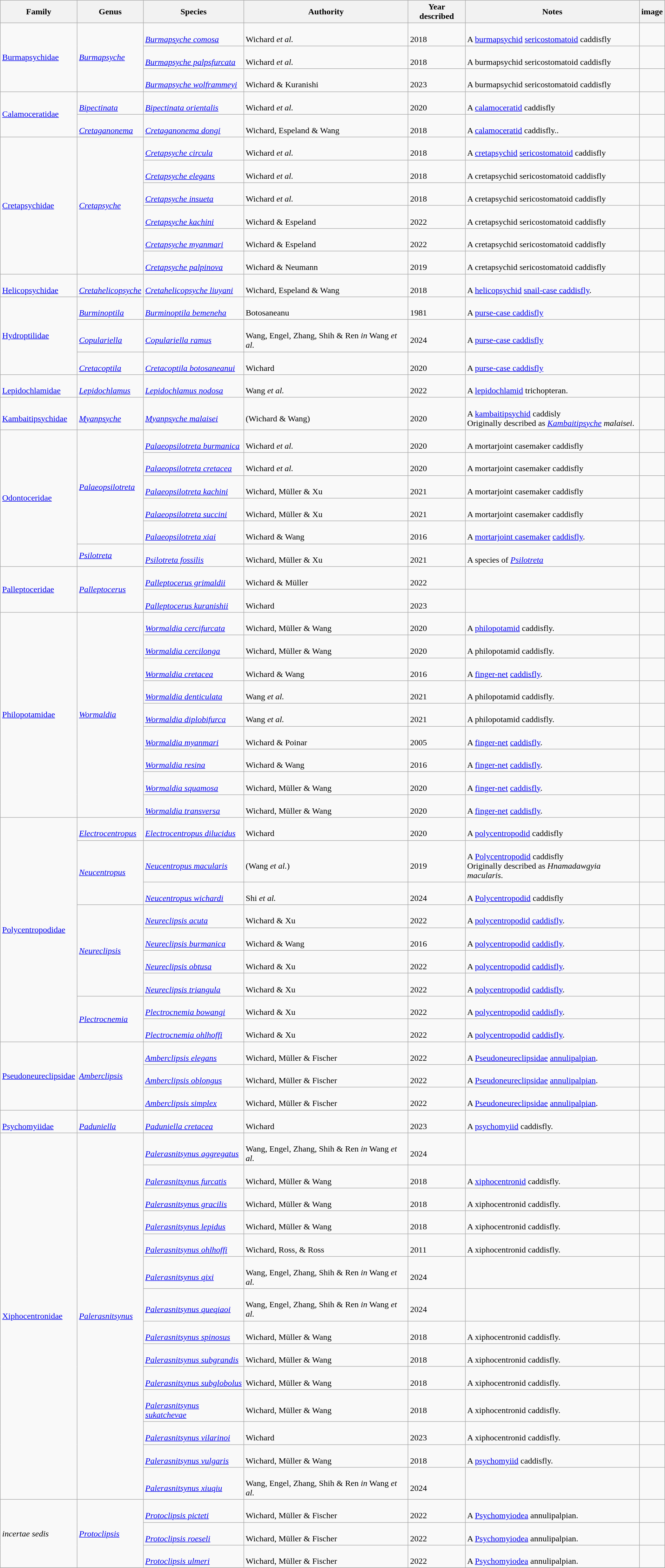<table class="wikitable sortable" align="center" width="100%">
<tr>
<th>Family</th>
<th>Genus</th>
<th>Species</th>
<th>Authority</th>
<th>Year described</th>
<th>Notes</th>
<th>image</th>
</tr>
<tr>
<td rowspan=3><a href='#'>Burmapsychidae</a></td>
<td rowspan=3><em><a href='#'>Burmapsyche</a></em></td>
<td><br><em><a href='#'>Burmapsyche comosa</a></em></td>
<td><br>Wichard <em>et al.</em></td>
<td><br>2018</td>
<td><br>A <a href='#'>burmapsychid</a> <a href='#'>sericostomatoid</a> caddisfly</td>
<td></td>
</tr>
<tr>
<td><br><em><a href='#'>Burmapsyche palpsfurcata</a></em></td>
<td><br>Wichard <em>et al.</em></td>
<td><br>2018</td>
<td><br>A burmapsychid sericostomatoid caddisfly</td>
<td></td>
</tr>
<tr>
<td><br><em><a href='#'>Burmapsyche wolframmeyi</a></em></td>
<td><br>Wichard & Kuranishi</td>
<td><br>2023</td>
<td><br>A burmapsychid sericostomatoid caddisfly</td>
<td></td>
</tr>
<tr>
<td rowspan=2><a href='#'>Calamoceratidae</a></td>
<td><br><em><a href='#'>Bipectinata</a></em></td>
<td><br><em><a href='#'>Bipectinata orientalis</a></em></td>
<td><br>Wichard <em>et al.</em></td>
<td><br>2020</td>
<td><br>A <a href='#'>calamoceratid</a> caddisfly</td>
<td><br></td>
</tr>
<tr>
<td><br><em><a href='#'>Cretaganonema</a></em></td>
<td><br><em><a href='#'>Cretaganonema dongi</a></em></td>
<td><br>Wichard, Espeland & Wang</td>
<td><br>2018</td>
<td><br>A <a href='#'>calamoceratid</a> caddisfly..</td>
<td></td>
</tr>
<tr>
<td rowspan=6><a href='#'>Cretapsychidae</a></td>
<td rowspan=6><em><a href='#'>Cretapsyche</a></em></td>
<td><br><em><a href='#'>Cretapsyche circula</a></em></td>
<td><br>Wichard <em>et al.</em></td>
<td><br>2018</td>
<td><br>A <a href='#'>cretapsychid</a> <a href='#'>sericostomatoid</a> caddisfly</td>
<td></td>
</tr>
<tr>
<td><br><em><a href='#'>Cretapsyche elegans</a></em></td>
<td><br>Wichard <em>et al.</em></td>
<td><br>2018</td>
<td><br>A cretapsychid sericostomatoid caddisfly</td>
<td></td>
</tr>
<tr>
<td><br><em><a href='#'>Cretapsyche insueta</a></em></td>
<td><br>Wichard <em>et al.</em></td>
<td><br>2018</td>
<td><br>A cretapsychid sericostomatoid caddisfly</td>
<td></td>
</tr>
<tr>
<td><br><em><a href='#'>Cretapsyche kachini</a></em></td>
<td><br>Wichard & Espeland</td>
<td><br>2022</td>
<td><br>A cretapsychid sericostomatoid caddisfly</td>
<td></td>
</tr>
<tr>
<td><br><em><a href='#'>Cretapsyche myanmari</a></em></td>
<td><br>Wichard & Espeland</td>
<td><br>2022</td>
<td><br>A cretapsychid sericostomatoid caddisfly</td>
<td></td>
</tr>
<tr>
<td><br><em><a href='#'>Cretapsyche palpinova</a></em></td>
<td><br>Wichard & Neumann</td>
<td><br>2019</td>
<td><br>A cretapsychid sericostomatoid caddisfly</td>
<td></td>
</tr>
<tr>
<td><br><a href='#'>Helicopsychidae</a></td>
<td><br><em><a href='#'>Cretahelicopsyche</a></em></td>
<td><br><em><a href='#'>Cretahelicopsyche liuyani</a></em></td>
<td><br>Wichard, Espeland & Wang</td>
<td><br>2018</td>
<td><br>A <a href='#'>helicopsychid</a> <a href='#'>snail-case caddisfly</a>.</td>
<td></td>
</tr>
<tr>
<td rowspan=3><a href='#'>Hydroptilidae</a></td>
<td><br><em><a href='#'>Burminoptila</a></em></td>
<td><br><em><a href='#'>Burminoptila bemeneha</a></em></td>
<td><br>Botosaneanu</td>
<td><br>1981</td>
<td><br>A <a href='#'>purse-case caddisfly</a></td>
<td></td>
</tr>
<tr>
<td><br><em><a href='#'>Copulariella</a></em></td>
<td><br><em><a href='#'>Copulariella ramus</a></em></td>
<td><br>Wang, Engel, Zhang, Shih & Ren <em>in</em> Wang <em>et al.</em></td>
<td><br>2024</td>
<td><br>A <a href='#'>purse-case caddisfly</a></td>
<td></td>
</tr>
<tr>
<td><br><em><a href='#'>Cretacoptila</a></em></td>
<td><br><em><a href='#'>Cretacoptila botosaneanui</a></em></td>
<td><br>Wichard</td>
<td><br>2020</td>
<td><br>A <a href='#'>purse-case caddisfly</a></td>
<td></td>
</tr>
<tr>
<td><br><a href='#'>Lepidochlamidae</a></td>
<td><br><em><a href='#'>Lepidochlamus</a></em></td>
<td><br><em><a href='#'>Lepidochlamus nodosa</a></em></td>
<td><br>Wang <em>et al.</em></td>
<td><br>2022</td>
<td><br>A <a href='#'>lepidochlamid</a> trichopteran.</td>
<td></td>
</tr>
<tr>
<td><br><a href='#'>Kambaitipsychidae</a></td>
<td><br><em><a href='#'>Myanpsyche</a></em></td>
<td><br><em><a href='#'>Myanpsyche malaisei</a></em></td>
<td><br>(Wichard & Wang)</td>
<td><br>2020</td>
<td><br>A <a href='#'>kambaitipsychid</a> caddisly<br>Originally described as <em><a href='#'>Kambaitipsyche</a> malaisei</em>.</td>
<td></td>
</tr>
<tr>
<td rowspan=6><a href='#'>Odontoceridae</a></td>
<td rowspan=5><em><a href='#'>Palaeopsilotreta</a></em></td>
<td><br><em><a href='#'>Palaeopsilotreta burmanica</a></em></td>
<td><br>Wichard <em>et al.</em></td>
<td><br>2020</td>
<td><br>A mortarjoint casemaker caddisfly</td>
<td><br></td>
</tr>
<tr>
<td><br><em><a href='#'>Palaeopsilotreta cretacea</a></em></td>
<td><br>Wichard <em>et al.</em></td>
<td><br>2020</td>
<td><br>A mortarjoint casemaker caddisfly</td>
<td><br></td>
</tr>
<tr>
<td><br><em><a href='#'>Palaeopsilotreta kachini</a></em></td>
<td><br>Wichard, Müller & Xu</td>
<td><br>2021</td>
<td><br>A mortarjoint casemaker caddisfly</td>
<td></td>
</tr>
<tr>
<td><br><em><a href='#'>Palaeopsilotreta succini</a></em></td>
<td><br>Wichard, Müller & Xu</td>
<td><br>2021</td>
<td><br>A mortarjoint casemaker caddisfly</td>
<td></td>
</tr>
<tr>
<td><br><em><a href='#'>Palaeopsilotreta xiai</a></em></td>
<td><br>Wichard & Wang</td>
<td><br>2016</td>
<td><br>A <a href='#'>mortarjoint casemaker</a> <a href='#'>caddisfly</a>.</td>
<td><br></td>
</tr>
<tr>
<td rowspan=1><em><a href='#'>Psilotreta</a></em></td>
<td><br><em><a href='#'>Psilotreta fossilis</a></em></td>
<td><br>Wichard, Müller & Xu</td>
<td><br>2021</td>
<td><br>A species of <em><a href='#'>Psilotreta</a></em></td>
<td></td>
</tr>
<tr>
<td rowspan=2><a href='#'>Palleptoceridae</a></td>
<td rowspan=2><em><a href='#'>Palleptocerus</a></em></td>
<td><br><em><a href='#'>Palleptocerus grimaldii</a></em></td>
<td><br>Wichard & Müller</td>
<td><br>2022</td>
<td></td>
<td></td>
</tr>
<tr>
<td><br><em><a href='#'>Palleptocerus kuranishii</a></em></td>
<td><br>Wichard</td>
<td><br>2023</td>
<td></td>
<td></td>
</tr>
<tr>
<td rowspan=9><a href='#'>Philopotamidae</a></td>
<td rowspan=9><em><a href='#'>Wormaldia</a></em></td>
<td><br><em><a href='#'>Wormaldia cercifurcata</a></em></td>
<td><br>Wichard, Müller & Wang</td>
<td><br>2020</td>
<td><br>A <a href='#'>philopotamid</a> caddisfly.</td>
<td></td>
</tr>
<tr>
<td><br><em><a href='#'>Wormaldia cercilonga</a></em></td>
<td><br>Wichard, Müller & Wang</td>
<td><br>2020</td>
<td><br>A philopotamid caddisfly.</td>
<td></td>
</tr>
<tr>
<td><br><em><a href='#'>Wormaldia cretacea</a></em></td>
<td><br>Wichard & Wang</td>
<td><br>2016</td>
<td><br>A <a href='#'>finger-net</a> <a href='#'>caddisfly</a>.</td>
<td></td>
</tr>
<tr>
<td><br><em><a href='#'>Wormaldia denticulata</a></em></td>
<td><br>Wang <em>et al.</em></td>
<td><br>2021</td>
<td><br>A philopotamid caddisfly.</td>
<td></td>
</tr>
<tr>
<td><br><em><a href='#'>Wormaldia diplobifurca</a></em></td>
<td><br>Wang <em>et al.</em></td>
<td><br>2021</td>
<td><br>A philopotamid caddisfly.</td>
<td></td>
</tr>
<tr>
<td><br><em><a href='#'>Wormaldia myanmari</a></em></td>
<td><br>Wichard & Poinar</td>
<td><br>2005</td>
<td><br>A <a href='#'>finger-net</a> <a href='#'>caddisfly</a>.</td>
<td></td>
</tr>
<tr>
<td><br><em><a href='#'>Wormaldia resina</a></em></td>
<td><br>Wichard & Wang</td>
<td><br>2016</td>
<td><br>A <a href='#'>finger-net</a> <a href='#'>caddisfly</a>.</td>
<td></td>
</tr>
<tr>
<td><br><em><a href='#'>Wormaldia squamosa</a></em></td>
<td><br>Wichard, Müller & Wang</td>
<td><br>2020</td>
<td><br>A <a href='#'>finger-net</a> <a href='#'>caddisfly</a>.</td>
<td></td>
</tr>
<tr>
<td><br><em><a href='#'>Wormaldia transversa</a></em></td>
<td><br>Wichard, Müller & Wang</td>
<td><br>2020</td>
<td><br>A <a href='#'>finger-net</a> <a href='#'>caddisfly</a>.</td>
<td></td>
</tr>
<tr>
<td rowspan=9><a href='#'>Polycentropodidae</a></td>
<td><br><em><a href='#'>Electrocentropus</a></em></td>
<td><br><em><a href='#'>Electrocentropus dilucidus</a></em></td>
<td><br>Wichard</td>
<td><br>2020</td>
<td><br>A <a href='#'>polycentropodid</a> caddisfly</td>
<td></td>
</tr>
<tr>
<td rowspan=2><em><a href='#'>Neucentropus</a></em></td>
<td><br><em><a href='#'>Neucentropus macularis</a></em></td>
<td><br>(Wang <em>et al.</em>)</td>
<td><br>2019</td>
<td><br>A <a href='#'>Polycentropodid</a> caddisfly<br> Originally described as <em>Hnamadawgyia macularis</em>.</td>
<td></td>
</tr>
<tr>
<td><br><em><a href='#'>Neucentropus wichardi</a></em></td>
<td><br>Shi <em>et al.</em></td>
<td><br>2024</td>
<td><br>A <a href='#'>Polycentropodid</a> caddisfly</td>
<td></td>
</tr>
<tr>
<td rowspan=4><em><a href='#'>Neureclipsis</a></em></td>
<td><br><em><a href='#'>Neureclipsis acuta</a></em></td>
<td><br>Wichard & Xu</td>
<td><br>2022</td>
<td><br>A <a href='#'>polycentropodid</a> <a href='#'>caddisfly</a>.</td>
<td></td>
</tr>
<tr>
<td><br><em><a href='#'>Neureclipsis burmanica</a></em></td>
<td><br>Wichard & Wang</td>
<td><br>2016</td>
<td><br>A <a href='#'>polycentropodid</a> <a href='#'>caddisfly</a>.</td>
<td></td>
</tr>
<tr>
<td><br><em><a href='#'>Neureclipsis obtusa</a></em></td>
<td><br>Wichard & Xu</td>
<td><br>2022</td>
<td><br>A <a href='#'>polycentropodid</a> <a href='#'>caddisfly</a>.</td>
<td></td>
</tr>
<tr>
<td><br><em><a href='#'>Neureclipsis triangula</a></em></td>
<td><br>Wichard & Xu</td>
<td><br>2022</td>
<td><br>A <a href='#'>polycentropodid</a> <a href='#'>caddisfly</a>.</td>
<td></td>
</tr>
<tr>
<td rowspan=2><em><a href='#'>Plectrocnemia</a></em></td>
<td><br><em><a href='#'>Plectrocnemia bowangi</a></em></td>
<td><br>Wichard & Xu</td>
<td><br>2022</td>
<td><br>A <a href='#'>polycentropodid</a> <a href='#'>caddisfly</a>.</td>
<td></td>
</tr>
<tr>
<td><br><em><a href='#'>Plectrocnemia ohlhoffi</a></em></td>
<td><br>Wichard & Xu</td>
<td><br>2022</td>
<td><br>A <a href='#'>polycentropodid</a> <a href='#'>caddisfly</a>.</td>
<td></td>
</tr>
<tr>
<td rowspan=3><a href='#'>Pseudoneureclipsidae</a></td>
<td rowspan=3><em><a href='#'>Amberclipsis</a></em></td>
<td><br><em><a href='#'>Amberclipsis elegans</a></em></td>
<td><br>Wichard, Müller & Fischer</td>
<td><br>2022</td>
<td><br>A <a href='#'>Pseudoneureclipsidae</a> <a href='#'>annulipalpian</a>.</td>
<td><br></td>
</tr>
<tr>
<td><br><em><a href='#'>Amberclipsis oblongus</a></em></td>
<td><br>Wichard, Müller & Fischer</td>
<td><br>2022</td>
<td><br>A <a href='#'>Pseudoneureclipsidae</a> <a href='#'>annulipalpian</a>.</td>
<td><br></td>
</tr>
<tr>
<td><br><em><a href='#'>Amberclipsis simplex</a></em></td>
<td><br>Wichard, Müller & Fischer</td>
<td><br>2022</td>
<td><br>A <a href='#'>Pseudoneureclipsidae</a> <a href='#'>annulipalpian</a>.</td>
<td><br></td>
</tr>
<tr>
<td><br><a href='#'>Psychomyiidae</a></td>
<td><br><em><a href='#'>Paduniella</a></em></td>
<td><br><em><a href='#'>Paduniella cretacea</a></em></td>
<td><br>Wichard</td>
<td><br>2023</td>
<td><br>A <a href='#'>psychomyiid</a> caddisfly.</td>
<td></td>
</tr>
<tr>
<td rowspan=14><a href='#'>Xiphocentronidae</a></td>
<td rowspan=14><em><a href='#'>Palerasnitsynus</a></em></td>
<td><br><em><a href='#'>Palerasnitsynus aggregatus</a></em></td>
<td><br>Wang, Engel, Zhang, Shih & Ren <em>in</em> Wang <em>et al.</em></td>
<td><br>2024</td>
<td></td>
<td></td>
</tr>
<tr>
<td><br><em><a href='#'>Palerasnitsynus furcatis</a></em></td>
<td><br>Wichard, Müller & Wang</td>
<td><br>2018</td>
<td><br>A <a href='#'>xiphocentronid</a> caddisfly.</td>
<td></td>
</tr>
<tr>
<td><br><em><a href='#'>Palerasnitsynus gracilis</a></em></td>
<td><br>Wichard, Müller & Wang</td>
<td><br>2018</td>
<td><br>A xiphocentronid caddisfly.</td>
<td></td>
</tr>
<tr>
<td><br><em><a href='#'>Palerasnitsynus lepidus</a></em></td>
<td><br>Wichard, Müller & Wang</td>
<td><br>2018</td>
<td><br>A xiphocentronid caddisfly.</td>
<td></td>
</tr>
<tr>
<td><br><em><a href='#'>Palerasnitsynus ohlhoffi</a></em></td>
<td><br>Wichard, Ross, & Ross</td>
<td><br>2011</td>
<td><br>A xiphocentronid caddisfly.</td>
<td><br></td>
</tr>
<tr>
<td><br><em><a href='#'>Palerasnitsynus qixi</a></em></td>
<td><br>Wang, Engel, Zhang, Shih & Ren <em>in</em> Wang <em>et al.</em></td>
<td><br>2024</td>
<td></td>
<td></td>
</tr>
<tr>
<td><br><em><a href='#'>Palerasnitsynus queqiaoi</a></em></td>
<td><br>Wang, Engel, Zhang, Shih & Ren <em>in</em> Wang <em>et al.</em></td>
<td><br>2024</td>
<td></td>
<td></td>
</tr>
<tr>
<td><br><em><a href='#'>Palerasnitsynus spinosus</a></em></td>
<td><br>Wichard, Müller & Wang</td>
<td><br>2018</td>
<td><br>A xiphocentronid caddisfly.</td>
<td></td>
</tr>
<tr>
<td><br><em><a href='#'>Palerasnitsynus subgrandis</a></em></td>
<td><br>Wichard, Müller & Wang</td>
<td><br>2018</td>
<td><br>A xiphocentronid caddisfly.</td>
<td></td>
</tr>
<tr>
<td><br><em><a href='#'>Palerasnitsynus subglobolus</a></em></td>
<td><br>Wichard, Müller & Wang</td>
<td><br>2018</td>
<td><br>A xiphocentronid caddisfly.</td>
<td></td>
</tr>
<tr>
<td><br><em><a href='#'>Palerasnitsynus sukatchevae</a></em></td>
<td><br>Wichard, Müller & Wang</td>
<td><br>2018</td>
<td><br>A xiphocentronid caddisfly.</td>
<td></td>
</tr>
<tr>
<td><br><em><a href='#'>Palerasnitsynus vilarinoi</a></em></td>
<td><br>Wichard</td>
<td><br>2023</td>
<td><br>A xiphocentronid caddisfly.</td>
<td></td>
</tr>
<tr>
<td><br><em><a href='#'>Palerasnitsynus vulgaris</a></em></td>
<td><br>Wichard, Müller & Wang</td>
<td><br>2018</td>
<td><br>A <a href='#'>psychomyiid</a> caddisfly.</td>
<td></td>
</tr>
<tr>
<td><br><em><a href='#'>Palerasnitsynus xiuqiu</a></em></td>
<td><br>Wang, Engel, Zhang, Shih & Ren <em>in</em> Wang <em>et al.</em></td>
<td><br>2024</td>
<td></td>
<td></td>
</tr>
<tr>
<td rowspan=3><em>incertae sedis</em></td>
<td rowspan=3><em><a href='#'>Protoclipsis</a></em></td>
<td><br><em><a href='#'>Protoclipsis picteti</a></em></td>
<td><br>Wichard, Müller & Fischer</td>
<td><br>2022</td>
<td><br>A <a href='#'>Psychomyiodea</a> annulipalpian.</td>
<td><br></td>
</tr>
<tr>
<td><br><em><a href='#'>Protoclipsis roeseli</a></em></td>
<td><br>Wichard, Müller & Fischer</td>
<td><br>2022</td>
<td><br>A <a href='#'>Psychomyiodea</a> annulipalpian.</td>
<td><br></td>
</tr>
<tr>
<td><br><em><a href='#'>Protoclipsis ulmeri</a></em></td>
<td><br>Wichard, Müller & Fischer</td>
<td><br>2022</td>
<td><br>A <a href='#'>Psychomyiodea</a> annulipalpian.</td>
<td><br></td>
</tr>
<tr>
</tr>
</table>
